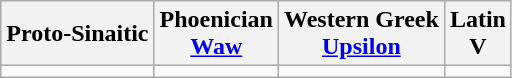<table class="wikitable" style="text-align: center;">
<tr>
<th>Proto-Sinaitic</th>
<th>Phoenician<br><a href='#'>Waw</a></th>
<th>Western Greek<br><a href='#'>Upsilon</a></th>
<th>Latin<br>V</th>
</tr>
<tr>
<td></td>
<td></td>
<td></td>
<td></td>
</tr>
</table>
